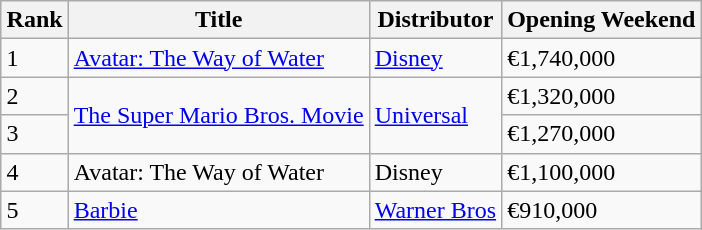<table class="wikitable sortable" style="margin:auto; margin:auto;">
<tr>
<th>Rank</th>
<th>Title</th>
<th>Distributor</th>
<th>Opening Weekend</th>
</tr>
<tr>
<td>1</td>
<td><a href='#'>Avatar: The Way of Water</a></td>
<td><a href='#'>Disney</a></td>
<td>€1,740,000</td>
</tr>
<tr>
<td>2</td>
<td rowspan="2"><a href='#'>The Super Mario Bros. Movie</a></td>
<td rowspan="2"><a href='#'>Universal</a></td>
<td>€1,320,000</td>
</tr>
<tr>
<td>3</td>
<td>€1,270,000</td>
</tr>
<tr>
<td>4</td>
<td>Avatar: The Way of Water</td>
<td>Disney</td>
<td>€1,100,000</td>
</tr>
<tr>
<td>5</td>
<td><a href='#'>Barbie</a></td>
<td><a href='#'>Warner Bros</a></td>
<td>€910,000</td>
</tr>
</table>
